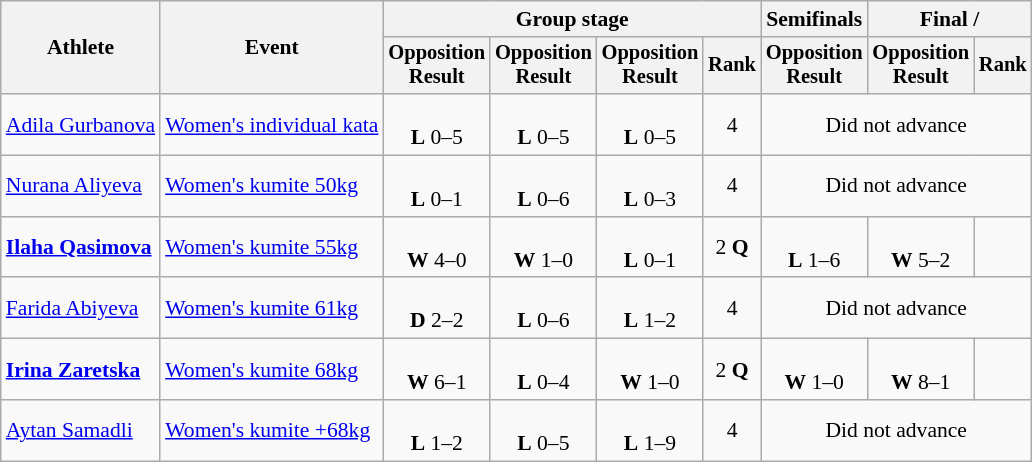<table class="wikitable" style="font-size:90%">
<tr>
<th rowspan="2">Athlete</th>
<th rowspan="2">Event</th>
<th colspan=4>Group stage</th>
<th>Semifinals</th>
<th colspan=2>Final / </th>
</tr>
<tr style="font-size:95%">
<th>Opposition<br>Result</th>
<th>Opposition<br>Result</th>
<th>Opposition<br>Result</th>
<th>Rank</th>
<th>Opposition<br>Result</th>
<th>Opposition<br>Result</th>
<th>Rank</th>
</tr>
<tr align=center>
<td align=left><a href='#'>Adila Gurbanova</a></td>
<td align=left><a href='#'>Women's individual kata</a></td>
<td><br><strong>L</strong> 0–5</td>
<td><br><strong>L</strong> 0–5</td>
<td><br><strong>L</strong> 0–5</td>
<td>4</td>
<td colspan=3>Did not advance</td>
</tr>
<tr align=center>
<td align=left><a href='#'>Nurana Aliyeva</a></td>
<td align=left><a href='#'>Women's kumite 50kg</a></td>
<td><br><strong>L</strong> 0–1</td>
<td><br><strong>L</strong> 0–6</td>
<td><br><strong>L</strong> 0–3</td>
<td>4</td>
<td colspan=3>Did not advance</td>
</tr>
<tr align=center>
<td align=left><strong><a href='#'>Ilaha Qasimova</a></strong></td>
<td align=left><a href='#'>Women's kumite 55kg</a></td>
<td><br><strong>W</strong> 4–0</td>
<td><br><strong>W</strong> 1–0</td>
<td><br><strong>L</strong> 0–1</td>
<td>2 <strong>Q</strong></td>
<td><br><strong>L</strong> 1–6</td>
<td><br><strong>W</strong> 5–2</td>
<td></td>
</tr>
<tr align=center>
<td align=left><a href='#'>Farida Abiyeva</a></td>
<td align=left><a href='#'>Women's kumite 61kg</a></td>
<td><br><strong>D</strong> 2–2</td>
<td><br><strong>L</strong> 0–6</td>
<td><br><strong>L</strong> 1–2</td>
<td>4</td>
<td colspan=3>Did not advance</td>
</tr>
<tr align=center>
<td align=left><strong><a href='#'>Irina Zaretska</a></strong></td>
<td align=left><a href='#'>Women's kumite 68kg</a></td>
<td><br><strong>W</strong> 6–1</td>
<td><br><strong>L</strong> 0–4</td>
<td><br><strong>W</strong> 1–0</td>
<td>2 <strong>Q</strong></td>
<td><br><strong>W</strong> 1–0</td>
<td><br><strong>W</strong> 8–1</td>
<td></td>
</tr>
<tr align=center>
<td align=left><a href='#'>Aytan Samadli</a></td>
<td align=left><a href='#'>Women's kumite +68kg</a></td>
<td><br><strong>L</strong> 1–2</td>
<td><br><strong>L</strong> 0–5</td>
<td><br><strong>L</strong> 1–9</td>
<td>4</td>
<td colspan=3>Did not advance</td>
</tr>
</table>
